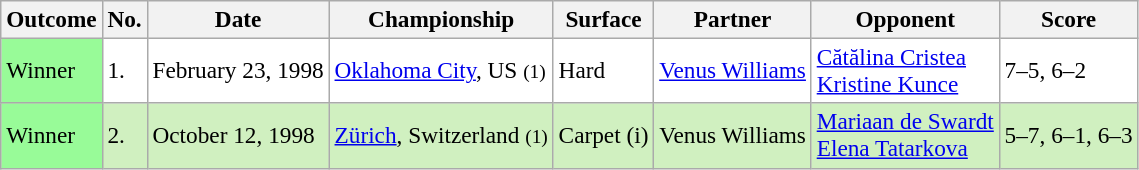<table class="sortable wikitable" style=font-size:97%>
<tr>
<th>Outcome</th>
<th>No.</th>
<th>Date</th>
<th>Championship</th>
<th>Surface</th>
<th>Partner</th>
<th>Opponent</th>
<th>Score</th>
</tr>
<tr style="background:#FFFFFF ;">
<td bgcolor=98FB98>Winner</td>
<td>1.</td>
<td>February 23, 1998</td>
<td><a href='#'>Oklahoma City</a>, US <small>(1)</small></td>
<td>Hard</td>
<td> <a href='#'>Venus Williams</a></td>
<td> <a href='#'>Cătălina Cristea</a><br> <a href='#'>Kristine Kunce</a></td>
<td>7–5, 6–2</td>
</tr>
<tr bgcolor=d0f0c0>
<td bgcolor=98FB98>Winner</td>
<td>2.</td>
<td>October 12, 1998</td>
<td><a href='#'>Zürich</a>, Switzerland <small>(1)</small></td>
<td>Carpet (i)</td>
<td> Venus Williams</td>
<td> <a href='#'>Mariaan de Swardt</a><br> <a href='#'>Elena Tatarkova</a></td>
<td>5–7, 6–1, 6–3</td>
</tr>
</table>
